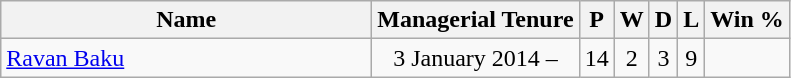<table class="wikitable sortable" style="text-align: center;">
<tr>
<th style="width:15em">Name</th>
<th>Managerial Tenure</th>
<th>P</th>
<th>W</th>
<th>D</th>
<th>L</th>
<th>Win %</th>
</tr>
<tr>
<td align="left"> <a href='#'>Ravan Baku</a></td>
<td>3 January 2014 –</td>
<td>14</td>
<td>2</td>
<td>3</td>
<td>9</td>
<td></td>
</tr>
</table>
